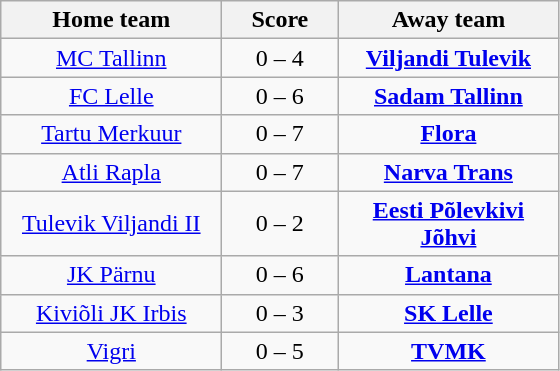<table class="wikitable" style="text-align: center">
<tr>
<th width=140>Home team</th>
<th width=70>Score</th>
<th width=140>Away team</th>
</tr>
<tr>
<td><a href='#'>MC Tallinn</a></td>
<td>0 – 4</td>
<td><strong><a href='#'>Viljandi Tulevik</a></strong></td>
</tr>
<tr>
<td><a href='#'>FC Lelle</a></td>
<td>0 – 6</td>
<td><strong><a href='#'>Sadam Tallinn</a></strong></td>
</tr>
<tr>
<td><a href='#'>Tartu Merkuur</a></td>
<td>0 – 7</td>
<td><strong><a href='#'>Flora</a></strong></td>
</tr>
<tr>
<td><a href='#'>Atli Rapla</a></td>
<td>0 – 7</td>
<td><strong><a href='#'>Narva Trans</a></strong></td>
</tr>
<tr>
<td><a href='#'>Tulevik Viljandi II</a></td>
<td>0 – 2</td>
<td><strong><a href='#'>Eesti Põlevkivi Jõhvi</a></strong></td>
</tr>
<tr>
<td><a href='#'>JK Pärnu</a></td>
<td>0 – 6</td>
<td><strong><a href='#'>Lantana</a></strong></td>
</tr>
<tr>
<td><a href='#'>Kiviõli JK Irbis</a></td>
<td>0 – 3</td>
<td><strong><a href='#'>SK Lelle</a></strong></td>
</tr>
<tr>
<td><a href='#'>Vigri</a></td>
<td>0 – 5</td>
<td><strong><a href='#'>TVMK</a></strong></td>
</tr>
</table>
